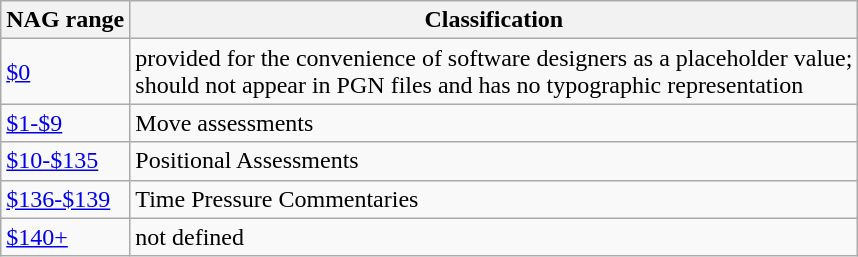<table class="wikitable">
<tr>
<th>NAG range</th>
<th>Classification</th>
</tr>
<tr>
<td><a href='#'>$0</a></td>
<td>provided for the convenience of software designers as a placeholder value;<br>should not appear in PGN files and has no typographic representation</td>
</tr>
<tr>
<td><a href='#'>$1-$9</a></td>
<td>Move assessments</td>
</tr>
<tr>
<td><a href='#'>$10-$135</a></td>
<td>Positional Assessments</td>
</tr>
<tr>
<td><a href='#'>$136-$139</a></td>
<td>Time Pressure Commentaries</td>
</tr>
<tr>
<td><a href='#'>$140+</a></td>
<td>not defined</td>
</tr>
</table>
